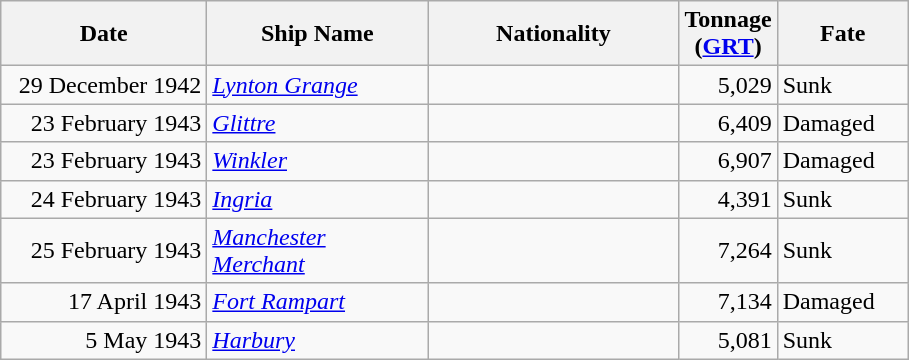<table class="wikitable sortable">
<tr>
<th width="130px">Date</th>
<th width="140px">Ship Name</th>
<th width="160px">Nationality</th>
<th width="25px">Tonnage<br>(<a href='#'>GRT</a>)</th>
<th width="80px">Fate</th>
</tr>
<tr>
<td align="right">29 December 1942</td>
<td align="left"><a href='#'><em>Lynton Grange</em></a></td>
<td align="left"></td>
<td align="right">5,029</td>
<td align="left">Sunk</td>
</tr>
<tr>
<td align="right">23 February 1943</td>
<td align="left"><a href='#'><em>Glittre</em></a></td>
<td align="left"></td>
<td align="right">6,409</td>
<td align="left">Damaged</td>
</tr>
<tr>
<td align="right">23 February 1943</td>
<td align="left"><a href='#'><em>Winkler</em></a></td>
<td align="left"></td>
<td align="right">6,907</td>
<td align="left">Damaged</td>
</tr>
<tr>
<td align="right">24 February 1943</td>
<td align="left"><a href='#'><em>Ingria</em></a></td>
<td align="left"></td>
<td align="right">4,391</td>
<td align="left">Sunk</td>
</tr>
<tr>
<td align="right">25 February 1943</td>
<td align="left"><a href='#'><em>Manchester Merchant</em></a></td>
<td align="left"></td>
<td align="right">7,264</td>
<td align="left">Sunk</td>
</tr>
<tr>
<td align="right">17 April 1943</td>
<td align="left"><a href='#'><em>Fort Rampart</em></a></td>
<td align="left"></td>
<td align="right">7,134</td>
<td align="left">Damaged</td>
</tr>
<tr>
<td align="right">5 May 1943</td>
<td align="left"><a href='#'><em>Harbury</em></a></td>
<td align="left"></td>
<td align="right">5,081</td>
<td align="left">Sunk</td>
</tr>
</table>
